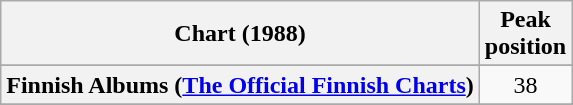<table class="wikitable sortable plainrowheaders" style="text-align:center">
<tr>
<th scope="col">Chart (1988)</th>
<th scope="col">Peak<br>position</th>
</tr>
<tr>
</tr>
<tr>
<th scope="row">Finnish Albums (<a href='#'>The Official Finnish Charts</a>)</th>
<td align="center">38</td>
</tr>
<tr>
</tr>
<tr>
</tr>
</table>
